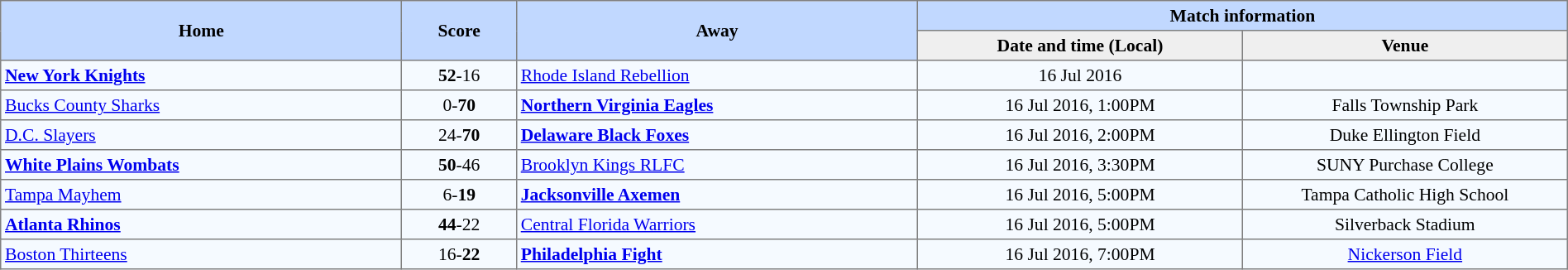<table border="1" cellpadding="3" cellspacing="0" style="border-collapse:collapse; font-size:90%; width:100%">
<tr style="background:#c1d8ff;">
<th rowspan="2" style="width:21%;">Home</th>
<th rowspan="2" style="width:6%;">Score</th>
<th rowspan="2" style="width:21%;">Away</th>
<th colspan=6>Match information</th>
</tr>
<tr style="background:#efefef;">
<th width=17%>Date and time (Local)</th>
<th style="width:17%;">Venue</th>
</tr>
<tr style="text-align:center; background:#f5faff;">
<td style="text-align:left;"> <strong><a href='#'>New York Knights</a></strong></td>
<td><strong>52</strong>-16</td>
<td style="text-align:left;"> <a href='#'>Rhode Island Rebellion</a></td>
<td>16 Jul 2016</td>
<td></td>
</tr>
<tr style="text-align:center; background:#f5faff;">
<td style="text-align:left;"> <a href='#'>Bucks County Sharks</a></td>
<td>0-<strong>70</strong></td>
<td style="text-align:left;"> <strong><a href='#'>Northern Virginia Eagles</a></strong></td>
<td>16 Jul 2016, 1:00PM</td>
<td>Falls Township Park</td>
</tr>
<tr style="text-align:center; background:#f5faff;">
<td style="text-align:left;"> <a href='#'>D.C. Slayers</a></td>
<td>24-<strong>70</strong></td>
<td style="text-align:left;"> <strong><a href='#'>Delaware Black Foxes</a></strong></td>
<td>16 Jul 2016, 2:00PM</td>
<td>Duke Ellington Field</td>
</tr>
<tr style="text-align:center; background:#f5faff;">
<td style="text-align:left;"><strong><a href='#'>White Plains Wombats</a></strong></td>
<td><strong>50</strong>-46</td>
<td style="text-align:left;"> <a href='#'>Brooklyn Kings RLFC</a></td>
<td>16 Jul 2016, 3:30PM</td>
<td>SUNY Purchase College</td>
</tr>
<tr style="text-align:center; background:#f5faff;">
<td style="text-align:left;"> <a href='#'>Tampa Mayhem</a></td>
<td>6-<strong>19</strong></td>
<td style="text-align:left;"> <strong><a href='#'>Jacksonville Axemen</a></strong></td>
<td>16 Jul 2016, 5:00PM</td>
<td>Tampa Catholic High School</td>
</tr>
<tr style="text-align:center; background:#f5faff;">
<td style="text-align:left;"> <strong><a href='#'>Atlanta Rhinos</a></strong></td>
<td><strong>44</strong>-22</td>
<td style="text-align:left;"> <a href='#'>Central Florida Warriors</a></td>
<td>16 Jul 2016, 5:00PM</td>
<td>Silverback Stadium</td>
</tr>
<tr style="text-align:center; background:#f5faff;">
<td style="text-align:left;"> <a href='#'>Boston Thirteens</a></td>
<td>16-<strong>22</strong></td>
<td style="text-align:left;"> <strong><a href='#'>Philadelphia Fight</a></strong></td>
<td>16 Jul 2016, 7:00PM</td>
<td><a href='#'>Nickerson Field</a></td>
</tr>
</table>
